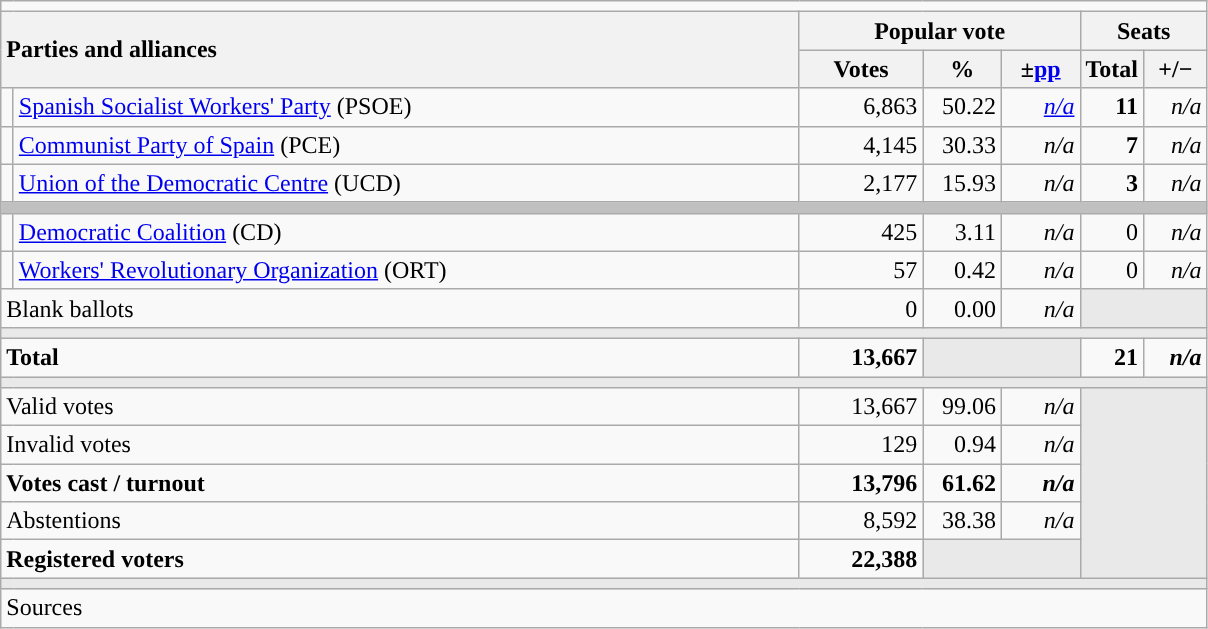<table class="wikitable" style="text-align:right;">
<tr>
<td colspan="7"></td>
</tr>
<tr>
<th style="text-align:left;" rowspan="2" colspan="2" width="525">Parties and alliances</th>
<th colspan="3">Popular vote</th>
<th colspan="2">Seats</th>
</tr>
<tr>
<th width="75">Votes</th>
<th width="45">%</th>
<th width="45">±<a href='#'>pp</a></th>
<th width="35">Total</th>
<th width="35">+/−</th>
</tr>
<tr>
<td width="1" style="color:inherit;background:"></td>
<td align="left"><a href='#'>Spanish Socialist Workers' Party</a> (PSOE)</td>
<td>6,863</td>
<td>50.22</td>
<td><em><a href='#'>n/a</a></em></td>
<td><strong>11</strong></td>
<td><em>n/a</em></td>
</tr>
<tr>
<td style="color:inherit;background:"></td>
<td align="left"><a href='#'>Communist Party of Spain</a> (PCE)</td>
<td>4,145</td>
<td>30.33</td>
<td><em>n/a</em></td>
<td><strong>7</strong></td>
<td><em>n/a</em></td>
</tr>
<tr>
<td style="color:inherit;background:"></td>
<td align="left"><a href='#'>Union of the Democratic Centre</a> (UCD)</td>
<td>2,177</td>
<td>15.93</td>
<td><em>n/a</em></td>
<td><strong>3</strong></td>
<td><em>n/a</em></td>
</tr>
<tr>
<td colspan="7" bgcolor="#C0C0C0"></td>
</tr>
<tr>
<td style="color:inherit;background:"></td>
<td align="left"><a href='#'>Democratic Coalition</a> (CD)</td>
<td>425</td>
<td>3.11</td>
<td><em>n/a</em></td>
<td>0</td>
<td><em>n/a</em></td>
</tr>
<tr>
<td style="color:inherit;background:"></td>
<td align="left"><a href='#'>Workers' Revolutionary Organization</a> (ORT)</td>
<td>57</td>
<td>0.42</td>
<td><em>n/a</em></td>
<td>0</td>
<td><em>n/a</em></td>
</tr>
<tr>
<td align="left" colspan="2">Blank ballots</td>
<td>0</td>
<td>0.00</td>
<td><em>n/a</em></td>
<td bgcolor="#E9E9E9" colspan="2"></td>
</tr>
<tr>
<td colspan="7" bgcolor="#E9E9E9"></td>
</tr>
<tr style="font-weight:bold;">
<td align="left" colspan="2">Total</td>
<td>13,667</td>
<td bgcolor="#E9E9E9" colspan="2"></td>
<td>21</td>
<td><em>n/a</em></td>
</tr>
<tr>
<td colspan="7" bgcolor="#E9E9E9"></td>
</tr>
<tr>
<td align="left" colspan="2">Valid votes</td>
<td>13,667</td>
<td>99.06</td>
<td><em>n/a</em></td>
<td bgcolor="#E9E9E9" colspan="2" rowspan="5"></td>
</tr>
<tr>
<td align="left" colspan="2">Invalid votes</td>
<td>129</td>
<td>0.94</td>
<td><em>n/a</em></td>
</tr>
<tr style="font-weight:bold;">
<td align="left" colspan="2">Votes cast / turnout</td>
<td>13,796</td>
<td>61.62</td>
<td><em>n/a</em></td>
</tr>
<tr>
<td align="left" colspan="2">Abstentions</td>
<td>8,592</td>
<td>38.38</td>
<td><em>n/a</em></td>
</tr>
<tr style="font-weight:bold;">
<td align="left" colspan="2">Registered voters</td>
<td>22,388</td>
<td bgcolor="#E9E9E9" colspan="2"></td>
</tr>
<tr>
<td colspan="7" bgcolor="#E9E9E9"></td>
</tr>
<tr>
<td align="left" colspan="7">Sources</td>
</tr>
</table>
